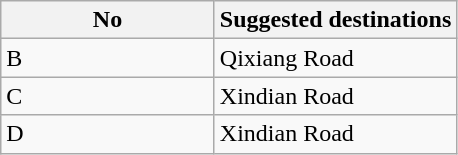<table class="wikitable" style="margin-bottom: 10px;">
<tr>
<th width="135px">No</th>
<th>Suggested destinations</th>
</tr>
<tr>
<td>B</td>
<td>Qixiang Road</td>
</tr>
<tr>
<td>C</td>
<td>Xindian Road</td>
</tr>
<tr>
<td>D</td>
<td>Xindian Road</td>
</tr>
</table>
